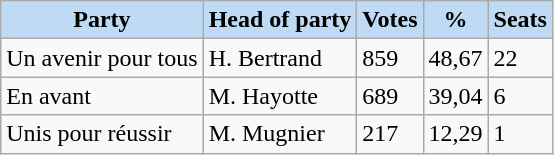<table class="wikitable">
<tr>
<th style="background:#BEDAF4">Party</th>
<th style="background:#BEDAF4">Head of party</th>
<th style="background:#BEDAF4">Votes</th>
<th style="background:#BEDAF4">%</th>
<th style="background:#BEDAF4">Seats</th>
</tr>
<tr>
<td>Un avenir pour tous</td>
<td>H. Bertrand</td>
<td>859</td>
<td>48,67</td>
<td>22</td>
</tr>
<tr>
<td>En avant</td>
<td>M. Hayotte</td>
<td>689</td>
<td>39,04</td>
<td>6</td>
</tr>
<tr>
<td>Unis pour réussir</td>
<td>M. Mugnier</td>
<td>217</td>
<td>12,29</td>
<td>1</td>
</tr>
</table>
